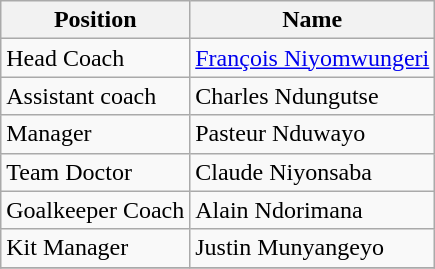<table class="wikitable">
<tr>
<th>Position</th>
<th>Name</th>
</tr>
<tr>
<td>Head Coach</td>
<td> <a href='#'>François Niyomwungeri</a></td>
</tr>
<tr>
<td>Assistant coach</td>
<td> Charles Ndungutse</td>
</tr>
<tr>
<td>Manager</td>
<td> Pasteur Nduwayo</td>
</tr>
<tr>
<td>Team Doctor</td>
<td> Claude Niyonsaba</td>
</tr>
<tr>
<td>Goalkeeper Coach</td>
<td> Alain Ndorimana</td>
</tr>
<tr>
<td>Kit Manager</td>
<td> Justin Munyangeyo</td>
</tr>
<tr>
</tr>
</table>
